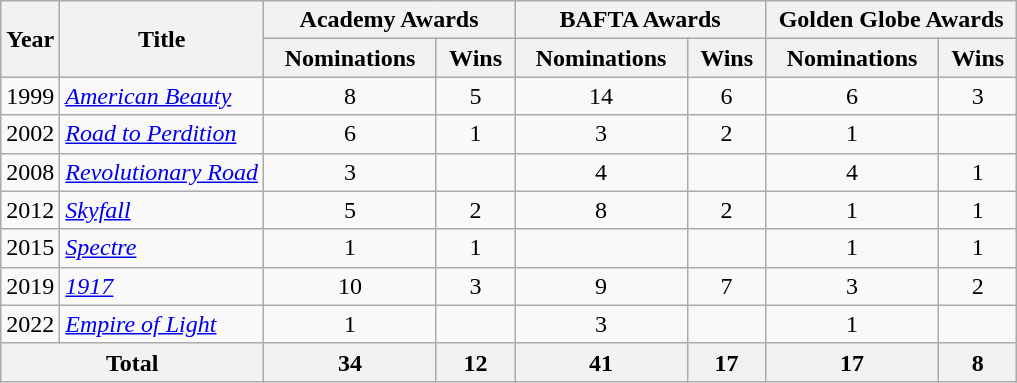<table class="wikitable">
<tr>
<th rowspan="2">Year</th>
<th rowspan="2">Title</th>
<th colspan="2" style="text-align:center;" width=160>Academy Awards</th>
<th colspan="2" style="text-align:center;" width=160>BAFTA Awards</th>
<th colspan="2" style="text-align:center;" width=160>Golden Globe Awards</th>
</tr>
<tr>
<th>Nominations</th>
<th>Wins</th>
<th>Nominations</th>
<th>Wins</th>
<th>Nominations</th>
<th>Wins</th>
</tr>
<tr>
<td>1999</td>
<td><em><a href='#'>American Beauty</a></em></td>
<td align=center>8</td>
<td align=center>5</td>
<td align=center>14</td>
<td align=center>6</td>
<td align=center>6</td>
<td align=center>3</td>
</tr>
<tr>
<td>2002</td>
<td><em><a href='#'>Road to Perdition</a></em></td>
<td align=center>6</td>
<td align=center>1</td>
<td align=center>3</td>
<td align=center>2</td>
<td align=center>1</td>
<td></td>
</tr>
<tr>
<td>2008</td>
<td><em><a href='#'>Revolutionary Road</a></em></td>
<td align=center>3</td>
<td></td>
<td align=center>4</td>
<td></td>
<td align=center>4</td>
<td align=center>1</td>
</tr>
<tr>
<td>2012</td>
<td><em><a href='#'>Skyfall</a></em></td>
<td align=center>5</td>
<td align=center>2</td>
<td align=center>8</td>
<td align=center>2</td>
<td align=center>1</td>
<td align=center>1</td>
</tr>
<tr>
<td>2015</td>
<td><em><a href='#'>Spectre</a></em></td>
<td align=center>1</td>
<td align=center>1</td>
<td></td>
<td></td>
<td align=center>1</td>
<td align=center>1</td>
</tr>
<tr>
<td>2019</td>
<td><em><a href='#'>1917</a></em></td>
<td align=center>10</td>
<td align=center>3</td>
<td align=center>9</td>
<td align=center>7</td>
<td align=center>3</td>
<td align=center>2</td>
</tr>
<tr>
<td>2022</td>
<td><em><a href='#'>Empire of Light</a></em></td>
<td align=center>1</td>
<td></td>
<td align=center>3</td>
<td></td>
<td align=center>1</td>
<td></td>
</tr>
<tr>
<th colspan="2">Total</th>
<th align=center>34</th>
<th align=center>12</th>
<th align=center>41</th>
<th align=center>17</th>
<th align=center>17</th>
<th align=center>8</th>
</tr>
</table>
